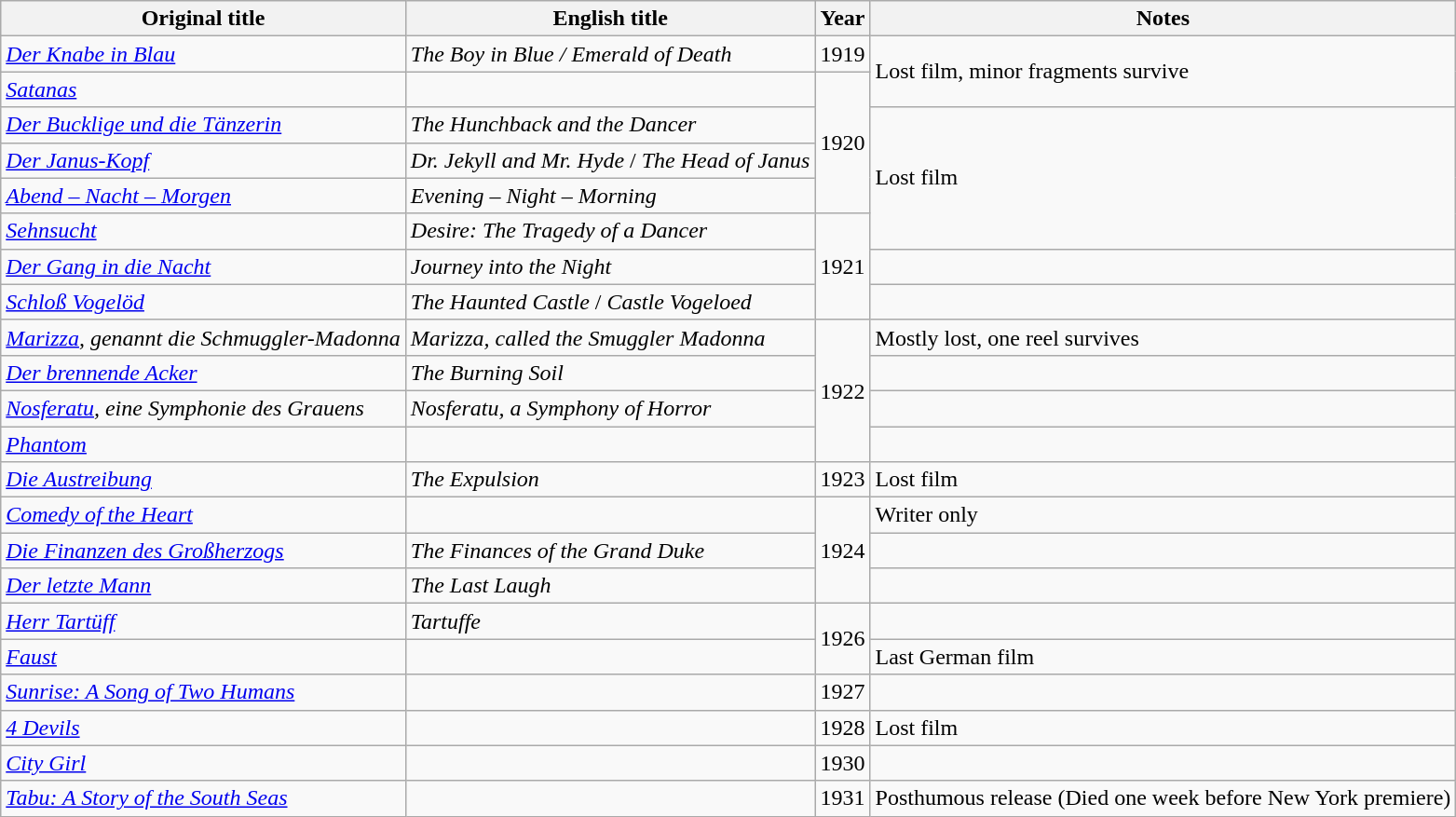<table class="wikitable">
<tr>
<th>Original title</th>
<th>English title</th>
<th>Year</th>
<th>Notes</th>
</tr>
<tr>
<td><em><a href='#'>Der Knabe in Blau</a></em></td>
<td><em>The Boy in Blue / Emerald of Death</em></td>
<td>1919</td>
<td rowspan="2">Lost film, minor fragments survive</td>
</tr>
<tr>
<td><em><a href='#'>Satanas</a></em></td>
<td></td>
<td rowspan="4">1920</td>
</tr>
<tr>
<td><em><a href='#'>Der Bucklige und die Tänzerin</a></em></td>
<td><em>The Hunchback and the Dancer</em></td>
<td rowspan="4">Lost film</td>
</tr>
<tr>
<td><em><a href='#'>Der Janus-Kopf</a></em></td>
<td><em>Dr. Jekyll and Mr. Hyde</em> / <em>The Head of Janus</em></td>
</tr>
<tr>
<td><em><a href='#'>Abend – Nacht – Morgen</a></em></td>
<td><em>Evening – Night – Morning</em></td>
</tr>
<tr>
<td><em><a href='#'>Sehnsucht</a></em></td>
<td><em>Desire: The Tragedy of a Dancer</em></td>
<td rowspan="3">1921</td>
</tr>
<tr>
<td><em><a href='#'>Der Gang in die Nacht</a></em></td>
<td><em>Journey into the Night</em></td>
<td></td>
</tr>
<tr>
<td><em><a href='#'>Schloß Vogelöd</a></em></td>
<td><em>The Haunted Castle</em> / <em>Castle Vogeloed</em></td>
<td></td>
</tr>
<tr>
<td><em><a href='#'>Marizza</a>, genannt die Schmuggler-Madonna</em></td>
<td><em>Marizza, called the Smuggler Madonna</em></td>
<td rowspan="4">1922</td>
<td>Mostly lost, one reel survives</td>
</tr>
<tr>
<td><em><a href='#'>Der brennende Acker</a></em></td>
<td><em>The Burning Soil</em></td>
<td></td>
</tr>
<tr>
<td><em><a href='#'>Nosferatu</a>, eine Symphonie des Grauens</em></td>
<td><em>Nosferatu, a Symphony of Horror</em></td>
<td></td>
</tr>
<tr>
<td><em><a href='#'>Phantom</a></em></td>
<td></td>
<td></td>
</tr>
<tr>
<td><em><a href='#'>Die Austreibung</a></em></td>
<td><em>The Expulsion</em></td>
<td>1923</td>
<td>Lost film</td>
</tr>
<tr>
<td><em><a href='#'>Comedy of the Heart</a></em></td>
<td></td>
<td rowspan="3">1924</td>
<td>Writer only</td>
</tr>
<tr>
<td><em><a href='#'>Die Finanzen des Großherzogs</a></em></td>
<td><em>The Finances of the Grand Duke</em></td>
<td></td>
</tr>
<tr>
<td><em><a href='#'>Der letzte Mann</a></em></td>
<td><em>The Last Laugh</em></td>
<td></td>
</tr>
<tr>
<td><em><a href='#'>Herr Tartüff</a></em></td>
<td><em>Tartuffe</em></td>
<td rowspan="2">1926</td>
<td></td>
</tr>
<tr>
<td><em><a href='#'>Faust</a></em></td>
<td></td>
<td>Last German film</td>
</tr>
<tr>
<td><em><a href='#'>Sunrise: A Song of Two Humans</a></em></td>
<td></td>
<td>1927</td>
<td></td>
</tr>
<tr>
<td><em><a href='#'>4 Devils</a></em></td>
<td></td>
<td>1928</td>
<td>Lost film</td>
</tr>
<tr>
<td><em><a href='#'>City Girl</a></em></td>
<td></td>
<td>1930</td>
<td></td>
</tr>
<tr>
<td><em><a href='#'>Tabu: A Story of the South Seas</a></em></td>
<td></td>
<td>1931</td>
<td>Posthumous release (Died one week before New York premiere)</td>
</tr>
</table>
